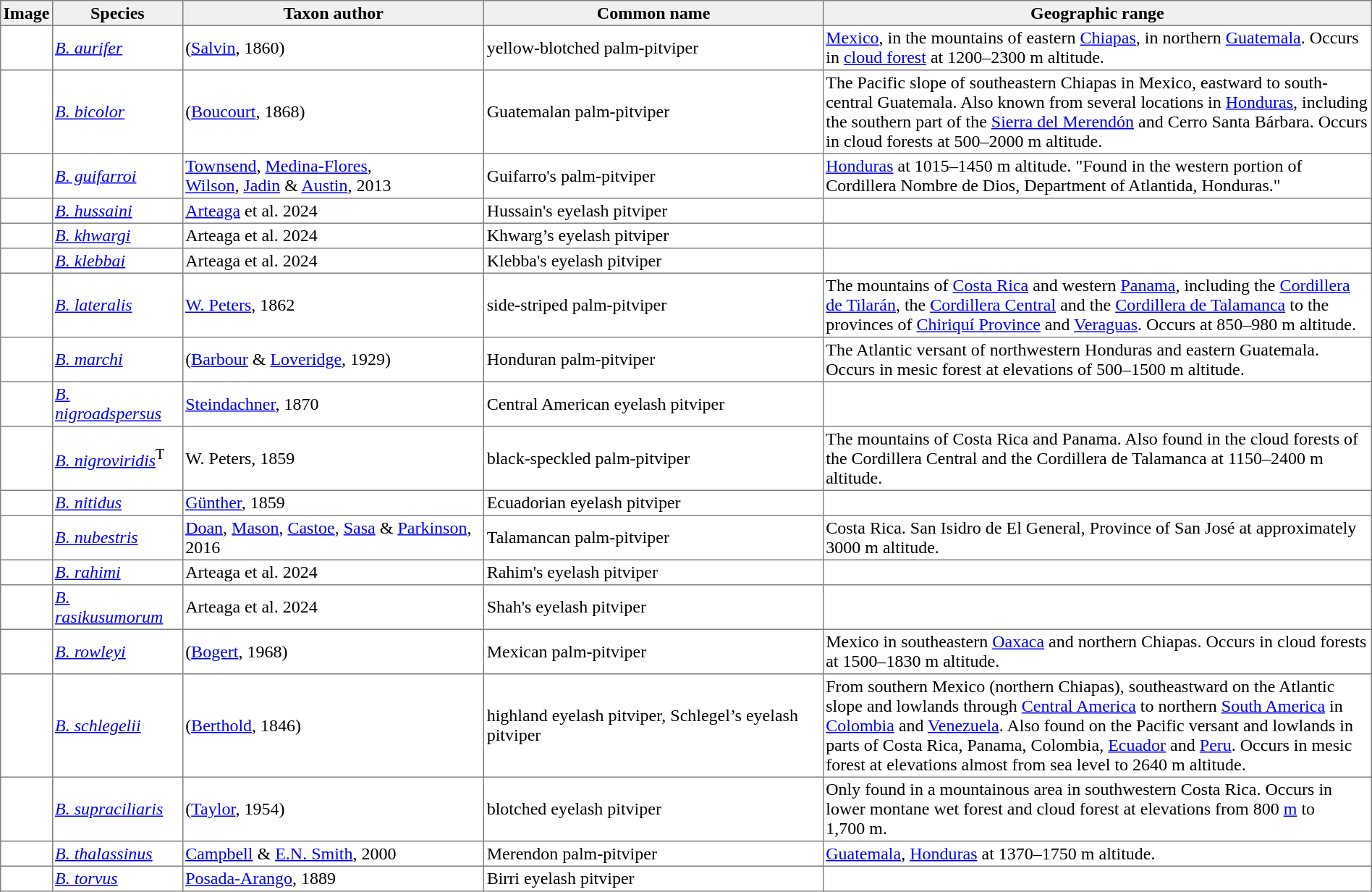<table cellspacing=0 cellpadding=2 border=1 style="border-collapse: collapse;">
<tr>
<th bgcolor="#f0f0f0">Image</th>
<th bgcolor="#f0f0f0">Species</th>
<th bgcolor="#f0f0f0">Taxon author</th>
<th bgcolor="#f0f0f0">Common name</th>
<th bgcolor="#f0f0f0">Geographic range</th>
</tr>
<tr>
<td></td>
<td><em><a href='#'>B. aurifer</a></em></td>
<td>(<a href='#'>Salvin</a>, 1860)</td>
<td>yellow-blotched palm-pitviper</td>
<td style="width:40%"><a href='#'>Mexico</a>, in the mountains of eastern <a href='#'>Chiapas</a>, in northern <a href='#'>Guatemala</a>. Occurs in <a href='#'>cloud forest</a> at 1200–2300 m altitude.</td>
</tr>
<tr>
<td></td>
<td><em><a href='#'>B. bicolor</a></em></td>
<td>(<a href='#'>Boucourt</a>, 1868)</td>
<td>Guatemalan palm-pitviper</td>
<td>The Pacific slope of southeastern Chiapas in Mexico, eastward to south-central Guatemala. Also known from several locations in <a href='#'>Honduras</a>, including the southern part of the <a href='#'>Sierra del Merendón</a> and Cerro Santa Bárbara. Occurs in cloud forests at 500–2000 m altitude.</td>
</tr>
<tr>
<td></td>
<td><em><a href='#'>B. guifarroi</a></em></td>
<td><a href='#'>Townsend</a>, <a href='#'>Medina-Flores</a>,<br><a href='#'>Wilson</a>, <a href='#'>Jadin</a> & <a href='#'>Austin</a>, 2013</td>
<td>Guifarro's palm-pitviper</td>
<td><a href='#'>Honduras</a> at 1015–1450 m altitude. "Found in the western portion of Cordillera Nombre de Dios, Department of Atlantida, Honduras."</td>
</tr>
<tr>
<td></td>
<td><em><a href='#'>B. hussaini</a></em></td>
<td><a href='#'>Arteaga</a> et al. 2024</td>
<td>Hussain's eyelash pitviper</td>
<td></td>
</tr>
<tr>
<td></td>
<td><em><a href='#'>B. khwargi</a></em></td>
<td>Arteaga et al. 2024</td>
<td>Khwarg’s eyelash pitviper</td>
<td></td>
</tr>
<tr>
<td></td>
<td><em><a href='#'>B. klebbai</a></em></td>
<td>Arteaga et al. 2024</td>
<td>Klebba's eyelash pitviper</td>
<td></td>
</tr>
<tr>
<td></td>
<td><em><a href='#'>B. lateralis</a></em></td>
<td><a href='#'>W. Peters</a>, 1862</td>
<td>side-striped palm-pitviper</td>
<td>The mountains of <a href='#'>Costa Rica</a> and western <a href='#'>Panama</a>, including the <a href='#'>Cordillera de Tilarán</a>, the <a href='#'>Cordillera Central</a> and the <a href='#'>Cordillera de Talamanca</a> to the provinces of <a href='#'>Chiriquí Province</a> and <a href='#'>Veraguas</a>. Occurs at 850–980 m altitude.</td>
</tr>
<tr>
<td></td>
<td><em><a href='#'>B. marchi</a></em></td>
<td>(<a href='#'>Barbour</a> & <a href='#'>Loveridge</a>, 1929)</td>
<td>Honduran palm-pitviper</td>
<td>The Atlantic versant of northwestern Honduras and eastern Guatemala. Occurs in mesic forest at elevations of 500–1500 m altitude.</td>
</tr>
<tr>
<td></td>
<td><em><a href='#'>B. nigroadspersus</a></em></td>
<td><a href='#'>Steindachner</a>, 1870</td>
<td>Central American eyelash pitviper</td>
<td></td>
</tr>
<tr>
<td></td>
<td><em><a href='#'>B. nigroviridis</a></em><span><sup>T</sup></span></td>
<td>W. Peters, 1859</td>
<td>black-speckled palm-pitviper</td>
<td>The mountains of Costa Rica and Panama. Also found in the cloud forests of the Cordillera Central and the Cordillera de Talamanca at 1150–2400 m altitude.</td>
</tr>
<tr>
<td></td>
<td><a href='#'><em>B. nitidus</em></a></td>
<td><a href='#'>Günther</a>, 1859</td>
<td>Ecuadorian eyelash pitviper</td>
<td></td>
</tr>
<tr>
<td></td>
<td><em><a href='#'>B. nubestris</a></em></td>
<td><a href='#'>Doan</a>, <a href='#'>Mason</a>, <a href='#'>Castoe</a>, <a href='#'>Sasa</a> & <a href='#'>Parkinson</a>, 2016</td>
<td>Talamancan palm-pitviper</td>
<td>Costa Rica. San Isidro de El General, Province of San José at approximately 3000 m altitude.</td>
</tr>
<tr>
<td></td>
<td><em><a href='#'>B. rahimi</a></em></td>
<td>Arteaga et al. 2024</td>
<td>Rahim's eyelash pitviper</td>
<td></td>
</tr>
<tr>
<td></td>
<td><em><a href='#'>B. rasikusumorum</a></em></td>
<td>Arteaga et al. 2024</td>
<td>Shah's eyelash pitviper</td>
<td></td>
</tr>
<tr>
<td></td>
<td><em><a href='#'>B. rowleyi</a></em></td>
<td>(<a href='#'>Bogert</a>, 1968)</td>
<td>Mexican palm-pitviper</td>
<td>Mexico in southeastern <a href='#'>Oaxaca</a> and northern Chiapas. Occurs in cloud forests at 1500–1830 m altitude.</td>
</tr>
<tr>
<td></td>
<td><em><a href='#'>B. schlegelii</a></em></td>
<td>(<a href='#'>Berthold</a>, 1846)</td>
<td>highland eyelash pitviper, Schlegel’s eyelash pitviper</td>
<td>From southern Mexico (northern Chiapas), southeastward on the Atlantic slope and lowlands through <a href='#'>Central America</a> to northern <a href='#'>South America</a> in <a href='#'>Colombia</a> and <a href='#'>Venezuela</a>. Also found on the Pacific versant and lowlands in parts of Costa Rica, Panama, Colombia, <a href='#'>Ecuador</a> and <a href='#'>Peru</a>. Occurs in mesic forest at elevations almost from sea level to 2640 m altitude.</td>
</tr>
<tr>
<td></td>
<td><em><a href='#'>B. supraciliaris</a></em></td>
<td>(<a href='#'>Taylor</a>, 1954)</td>
<td>blotched eyelash pitviper</td>
<td>Only found in a mountainous area in southwestern Costa Rica. Occurs in lower montane wet forest and cloud forest at elevations from 800 <a href='#'>m</a> to 1,700 m.</td>
</tr>
<tr>
<td></td>
<td><em><a href='#'>B. thalassinus</a></em></td>
<td><a href='#'>Campbell</a> & <a href='#'>E.N. Smith</a>, 2000</td>
<td>Merendon palm-pitviper</td>
<td><a href='#'>Guatemala</a>, <a href='#'>Honduras</a> at 1370–1750 m altitude.</td>
</tr>
<tr>
<td></td>
<td><em><a href='#'>B. torvus</a></em></td>
<td><a href='#'>Posada-Arango</a>, 1889</td>
<td>Birri eyelash pitviper</td>
<td></td>
</tr>
</table>
